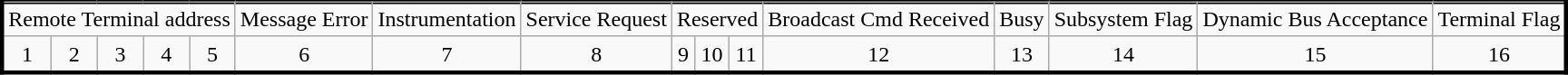<table class="wikitable" style="border:3px solid black">
<tr>
</tr>
<tr>
<td colspan="5">Remote Terminal address</td>
<td>Message Error</td>
<td>Instrumentation</td>
<td>Service Request</td>
<td colspan="3">Reserved</td>
<td>Broadcast Cmd Received</td>
<td>Busy</td>
<td>Subsystem Flag</td>
<td>Dynamic Bus Acceptance</td>
<td>Terminal Flag</td>
</tr>
<tr style="text-align:center;">
<td>1</td>
<td>2</td>
<td>3</td>
<td>4</td>
<td>5</td>
<td>6</td>
<td>7</td>
<td>8</td>
<td>9</td>
<td>10</td>
<td>11</td>
<td>12</td>
<td>13</td>
<td>14</td>
<td>15</td>
<td>16</td>
</tr>
</table>
